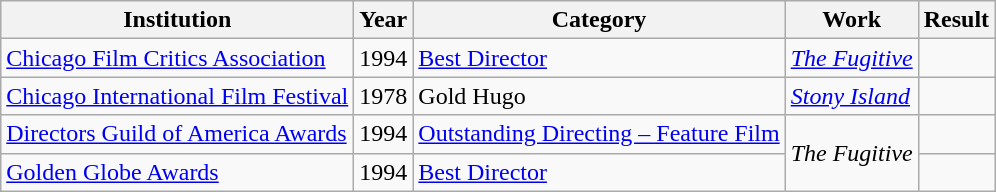<table class="wikitable">
<tr>
<th>Institution</th>
<th>Year</th>
<th>Category</th>
<th>Work</th>
<th>Result</th>
</tr>
<tr>
<td><a href='#'>Chicago Film Critics Association</a></td>
<td>1994</td>
<td><a href='#'>Best Director</a></td>
<td><a href='#'><em>The Fugitive</em></a></td>
<td></td>
</tr>
<tr>
<td><a href='#'>Chicago International Film Festival</a></td>
<td>1978</td>
<td>Gold Hugo</td>
<td><a href='#'><em>Stony Island</em></a></td>
<td></td>
</tr>
<tr>
<td><a href='#'>Directors Guild of America Awards</a></td>
<td>1994</td>
<td><a href='#'>Outstanding Directing – Feature Film</a></td>
<td rowspan="2"><em>The Fugitive</em></td>
<td></td>
</tr>
<tr>
<td><a href='#'>Golden Globe Awards</a></td>
<td>1994</td>
<td><a href='#'>Best Director</a></td>
<td></td>
</tr>
</table>
